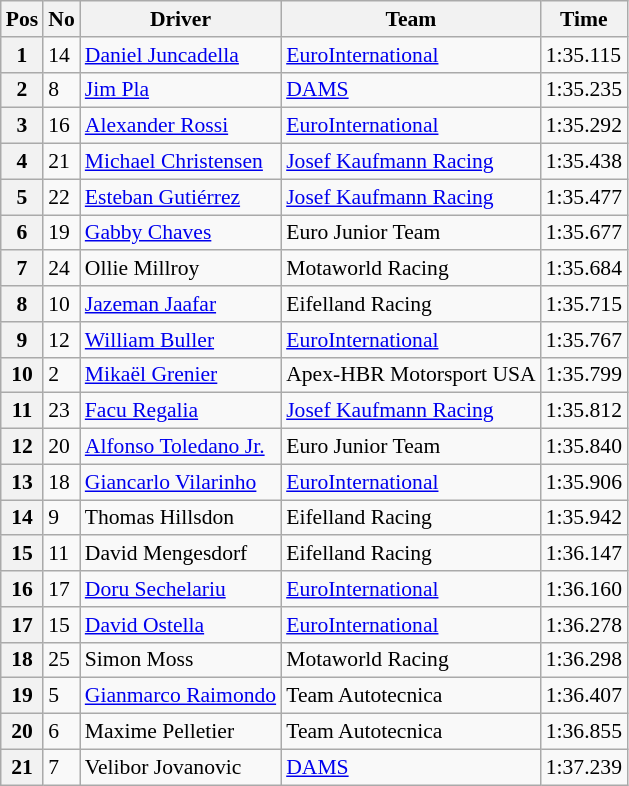<table class="wikitable" style="font-size: 90%">
<tr>
<th>Pos</th>
<th>No</th>
<th>Driver</th>
<th>Team</th>
<th>Time</th>
</tr>
<tr>
<th>1</th>
<td>14</td>
<td> <a href='#'>Daniel Juncadella</a></td>
<td><a href='#'>EuroInternational</a></td>
<td>1:35.115</td>
</tr>
<tr>
<th>2</th>
<td>8</td>
<td> <a href='#'>Jim Pla</a></td>
<td><a href='#'>DAMS</a></td>
<td>1:35.235</td>
</tr>
<tr>
<th>3</th>
<td>16</td>
<td> <a href='#'>Alexander Rossi</a></td>
<td><a href='#'>EuroInternational</a></td>
<td>1:35.292</td>
</tr>
<tr>
<th>4</th>
<td>21</td>
<td> <a href='#'>Michael Christensen</a></td>
<td><a href='#'>Josef Kaufmann Racing</a></td>
<td>1:35.438</td>
</tr>
<tr>
<th>5</th>
<td>22</td>
<td> <a href='#'>Esteban Gutiérrez</a></td>
<td><a href='#'>Josef Kaufmann Racing</a></td>
<td>1:35.477</td>
</tr>
<tr>
<th>6</th>
<td>19</td>
<td> <a href='#'>Gabby Chaves</a></td>
<td>Euro Junior Team</td>
<td>1:35.677</td>
</tr>
<tr>
<th>7</th>
<td>24</td>
<td> Ollie Millroy</td>
<td>Motaworld Racing</td>
<td>1:35.684</td>
</tr>
<tr>
<th>8</th>
<td>10</td>
<td> <a href='#'>Jazeman Jaafar</a></td>
<td>Eifelland Racing</td>
<td>1:35.715</td>
</tr>
<tr>
<th>9</th>
<td>12</td>
<td> <a href='#'>William Buller</a></td>
<td><a href='#'>EuroInternational</a></td>
<td>1:35.767</td>
</tr>
<tr>
<th>10</th>
<td>2</td>
<td> <a href='#'>Mikaël Grenier</a></td>
<td>Apex-HBR Motorsport USA</td>
<td>1:35.799</td>
</tr>
<tr>
<th>11</th>
<td>23</td>
<td> <a href='#'>Facu Regalia</a></td>
<td><a href='#'>Josef Kaufmann Racing</a></td>
<td>1:35.812</td>
</tr>
<tr>
<th>12</th>
<td>20</td>
<td> <a href='#'>Alfonso Toledano Jr.</a></td>
<td>Euro Junior Team</td>
<td>1:35.840</td>
</tr>
<tr>
<th>13</th>
<td>18</td>
<td> <a href='#'>Giancarlo Vilarinho</a></td>
<td><a href='#'>EuroInternational</a></td>
<td>1:35.906</td>
</tr>
<tr>
<th>14</th>
<td>9</td>
<td> Thomas Hillsdon</td>
<td>Eifelland Racing</td>
<td>1:35.942</td>
</tr>
<tr>
<th>15</th>
<td>11</td>
<td> David Mengesdorf</td>
<td>Eifelland Racing</td>
<td>1:36.147</td>
</tr>
<tr>
<th>16</th>
<td>17</td>
<td> <a href='#'>Doru Sechelariu</a></td>
<td><a href='#'>EuroInternational</a></td>
<td>1:36.160</td>
</tr>
<tr>
<th>17</th>
<td>15</td>
<td> <a href='#'>David Ostella</a></td>
<td><a href='#'>EuroInternational</a></td>
<td>1:36.278</td>
</tr>
<tr>
<th>18</th>
<td>25</td>
<td> Simon Moss</td>
<td>Motaworld Racing</td>
<td>1:36.298</td>
</tr>
<tr>
<th>19</th>
<td>5</td>
<td> <a href='#'>Gianmarco Raimondo</a></td>
<td>Team Autotecnica</td>
<td>1:36.407</td>
</tr>
<tr>
<th>20</th>
<td>6</td>
<td> Maxime Pelletier</td>
<td>Team Autotecnica</td>
<td>1:36.855</td>
</tr>
<tr>
<th>21</th>
<td>7</td>
<td> Velibor Jovanovic</td>
<td><a href='#'>DAMS</a></td>
<td>1:37.239</td>
</tr>
</table>
